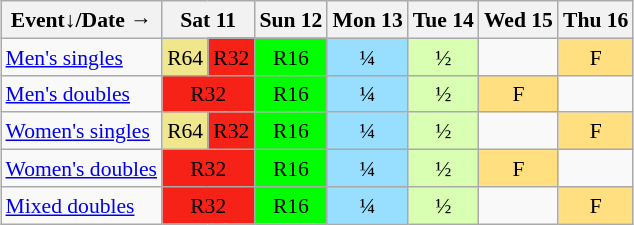<table class="wikitable" style="margin:0.5em auto; font-size:90%; line-height:1.25em;">
<tr style="text-align:center;">
<th>Event↓/Date →</th>
<th colspan="2">Sat 11</th>
<th>Sun 12</th>
<th>Mon 13</th>
<th>Tue 14</th>
<th>Wed 15</th>
<th>Thu 16</th>
</tr>
<tr style="text-align:center;">
<td style="text-align:left;"><a href='#'>Men's singles</a></td>
<td style="background-color:#F0E68C;">R64</td>
<td style="background-color:#F62217;">R32</td>
<td style="background-color:#00FF00;">R16</td>
<td style="background-color:#97DEFF;">¼</td>
<td style="background-color:#D9FFB2;">½</td>
<td></td>
<td style="background-color:#FFDF80;">F</td>
</tr>
<tr style="text-align:center;">
<td style="text-align:left;"><a href='#'>Men's doubles</a></td>
<td colspan="2" style="background-color:#F62217;">R32</td>
<td style="background-color:#00FF00;">R16</td>
<td style="background-color:#97DEFF;">¼</td>
<td style="background-color:#D9FFB2;">½</td>
<td style="background-color:#FFDF80;">F</td>
<td></td>
</tr>
<tr style="text-align:center;">
<td style="text-align:left;"><a href='#'>Women's singles</a></td>
<td style="background-color:#F0E68C;">R64</td>
<td style="background-color:#F62217;">R32</td>
<td style="background-color:#00FF00;">R16</td>
<td style="background-color:#97DEFF;">¼</td>
<td style="background-color:#D9FFB2;">½</td>
<td></td>
<td style="background-color:#FFDF80;">F</td>
</tr>
<tr style="text-align:center;">
<td style="text-align:left;"><a href='#'>Women's doubles</a></td>
<td colspan="2" style="background-color:#F62217;">R32</td>
<td style="background-color:#00FF00;">R16</td>
<td style="background-color:#97DEFF;">¼</td>
<td style="background-color:#D9FFB2;">½</td>
<td style="background-color:#FFDF80;">F</td>
<td></td>
</tr>
<tr style="text-align:center;">
<td style="text-align:left;"><a href='#'>Mixed doubles</a></td>
<td colspan="2" style="background-color:#F62217;">R32</td>
<td style="background-color:#00FF00;">R16</td>
<td style="background-color:#97DEFF;">¼</td>
<td style="background-color:#D9FFB2;">½</td>
<td></td>
<td style="background-color:#FFDF80;">F</td>
</tr>
</table>
